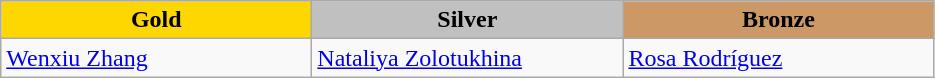<table class="wikitable" style="text-align:left">
<tr align="center">
<td width=200 bgcolor=gold><strong>Gold</strong></td>
<td width=200 bgcolor=silver><strong>Silver</strong></td>
<td width=200 bgcolor=CC9966><strong>Bronze</strong></td>
</tr>
<tr>
<td><a href='#'>Wenxiu Zhang</a><br><em></em></td>
<td><a href='#'>Nataliya Zolotukhina</a><br><em></em></td>
<td><a href='#'>Rosa Rodríguez</a><br><em></em></td>
</tr>
</table>
